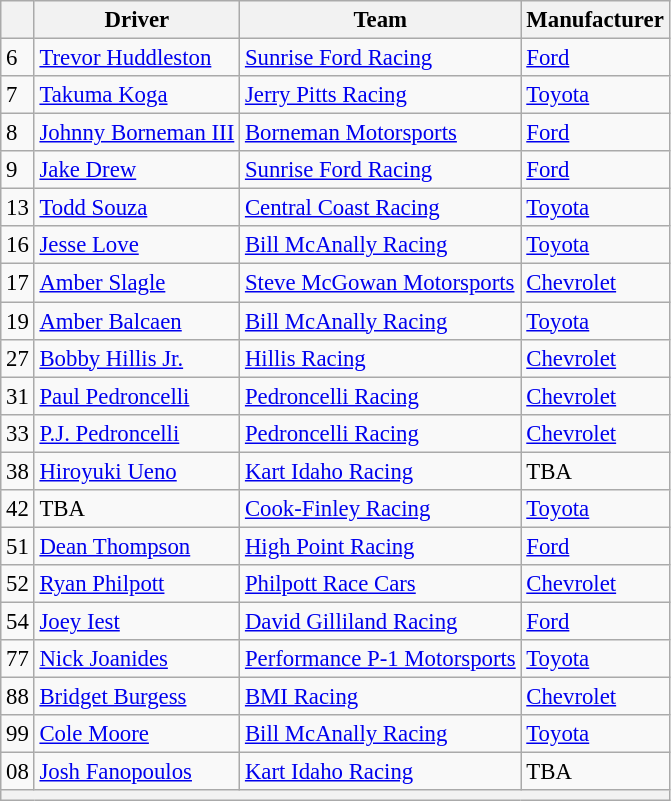<table class="wikitable" style="font-size:95%">
<tr>
<th></th>
<th>Driver</th>
<th>Team</th>
<th>Manufacturer</th>
</tr>
<tr>
<td>6</td>
<td><a href='#'>Trevor Huddleston</a></td>
<td><a href='#'>Sunrise Ford Racing</a></td>
<td><a href='#'>Ford</a></td>
</tr>
<tr>
<td>7</td>
<td><a href='#'>Takuma Koga</a></td>
<td><a href='#'>Jerry Pitts Racing</a></td>
<td><a href='#'>Toyota</a></td>
</tr>
<tr>
<td>8</td>
<td><a href='#'>Johnny Borneman III</a></td>
<td><a href='#'>Borneman Motorsports</a></td>
<td><a href='#'>Ford</a></td>
</tr>
<tr>
<td>9</td>
<td><a href='#'>Jake Drew</a></td>
<td><a href='#'>Sunrise Ford Racing</a></td>
<td><a href='#'>Ford</a></td>
</tr>
<tr>
<td>13</td>
<td><a href='#'>Todd Souza</a></td>
<td><a href='#'>Central Coast Racing</a></td>
<td><a href='#'>Toyota</a></td>
</tr>
<tr>
<td>16</td>
<td><a href='#'>Jesse Love</a></td>
<td><a href='#'>Bill McAnally Racing</a></td>
<td><a href='#'>Toyota</a></td>
</tr>
<tr>
<td>17</td>
<td><a href='#'>Amber Slagle</a></td>
<td><a href='#'>Steve McGowan Motorsports</a></td>
<td><a href='#'>Chevrolet</a></td>
</tr>
<tr>
<td>19</td>
<td><a href='#'>Amber Balcaen</a></td>
<td><a href='#'>Bill McAnally Racing</a></td>
<td><a href='#'>Toyota</a></td>
</tr>
<tr>
<td>27</td>
<td><a href='#'>Bobby Hillis Jr.</a></td>
<td><a href='#'>Hillis Racing</a></td>
<td><a href='#'>Chevrolet</a></td>
</tr>
<tr>
<td>31</td>
<td><a href='#'>Paul Pedroncelli</a></td>
<td><a href='#'>Pedroncelli Racing</a></td>
<td><a href='#'>Chevrolet</a></td>
</tr>
<tr>
<td>33</td>
<td><a href='#'>P.J. Pedroncelli</a></td>
<td><a href='#'>Pedroncelli Racing</a></td>
<td><a href='#'>Chevrolet</a></td>
</tr>
<tr>
<td>38</td>
<td><a href='#'>Hiroyuki Ueno</a></td>
<td><a href='#'>Kart Idaho Racing</a></td>
<td>TBA</td>
</tr>
<tr>
<td>42</td>
<td>TBA</td>
<td><a href='#'>Cook-Finley Racing</a></td>
<td><a href='#'>Toyota</a></td>
</tr>
<tr>
<td>51</td>
<td><a href='#'>Dean Thompson</a></td>
<td><a href='#'>High Point Racing</a></td>
<td><a href='#'>Ford</a></td>
</tr>
<tr>
<td>52</td>
<td><a href='#'>Ryan Philpott</a></td>
<td><a href='#'>Philpott Race Cars</a></td>
<td><a href='#'>Chevrolet</a></td>
</tr>
<tr>
<td>54</td>
<td><a href='#'>Joey Iest</a></td>
<td><a href='#'>David Gilliland Racing</a></td>
<td><a href='#'>Ford</a></td>
</tr>
<tr>
<td>77</td>
<td><a href='#'>Nick Joanides</a></td>
<td><a href='#'>Performance P-1 Motorsports</a></td>
<td><a href='#'>Toyota</a></td>
</tr>
<tr>
<td>88</td>
<td><a href='#'>Bridget Burgess</a></td>
<td><a href='#'>BMI Racing</a></td>
<td><a href='#'>Chevrolet</a></td>
</tr>
<tr>
<td>99</td>
<td><a href='#'>Cole Moore</a></td>
<td><a href='#'>Bill McAnally Racing</a></td>
<td><a href='#'>Toyota</a></td>
</tr>
<tr>
<td>08</td>
<td><a href='#'>Josh Fanopoulos</a></td>
<td><a href='#'>Kart Idaho Racing</a></td>
<td>TBA</td>
</tr>
<tr>
<th colspan="7"></th>
</tr>
</table>
